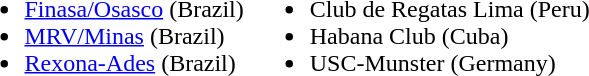<table>
<tr>
<td><br><ul><li><a href='#'>Finasa/Osasco</a> (Brazil)</li><li><a href='#'>MRV/Minas</a> (Brazil)</li><li><a href='#'>Rexona-Ades</a> (Brazil)</li></ul></td>
<td><br><ul><li>Club de Regatas Lima (Peru)</li><li>Habana Club (Cuba)</li><li>USC-Munster (Germany)</li></ul></td>
</tr>
</table>
